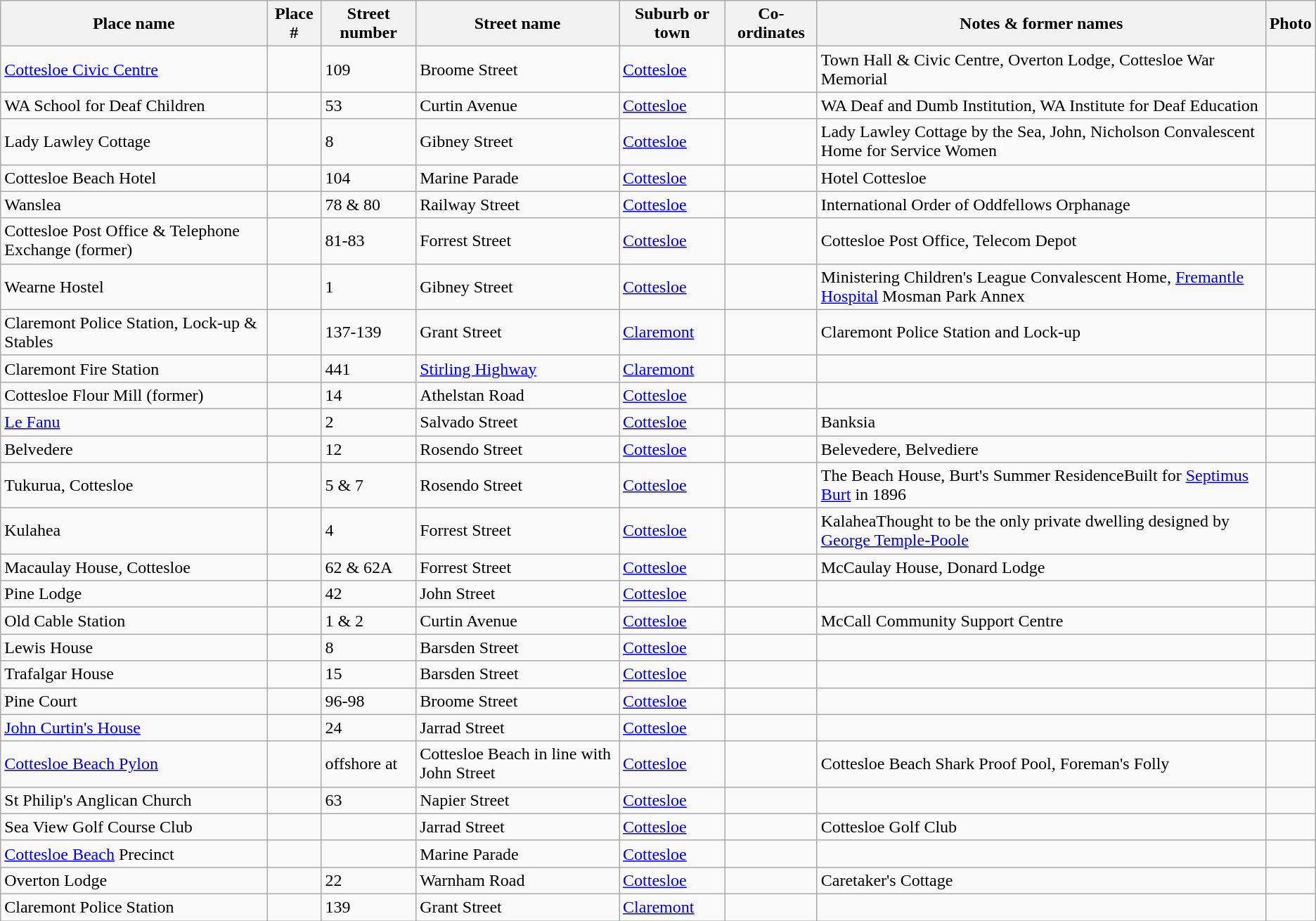<table class="wikitable sortable">
<tr>
<th>Place name</th>
<th>Place #</th>
<th>Street number</th>
<th>Street name</th>
<th>Suburb or town</th>
<th>Co-ordinates</th>
<th class="unsortable">Notes & former names</th>
<th class="unsortable">Photo</th>
</tr>
<tr>
<td><a href='#'>Cottesloe Civic Centre</a></td>
<td></td>
<td>109</td>
<td>Broome Street</td>
<td><a href='#'>Cottesloe</a></td>
<td></td>
<td>Town Hall & Civic Centre, Overton Lodge, Cottesloe War Memorial</td>
<td></td>
</tr>
<tr>
<td>WA School for Deaf Children</td>
<td></td>
<td>53</td>
<td>Curtin Avenue</td>
<td><a href='#'>Cottesloe</a></td>
<td></td>
<td>WA Deaf and Dumb Institution, WA Institute for Deaf Education</td>
<td></td>
</tr>
<tr>
<td>Lady Lawley Cottage</td>
<td></td>
<td>8</td>
<td>Gibney Street</td>
<td><a href='#'>Cottesloe</a></td>
<td></td>
<td>Lady Lawley Cottage by the Sea, John, Nicholson Convalescent Home for Service Women</td>
<td></td>
</tr>
<tr>
<td>Cottesloe Beach Hotel</td>
<td></td>
<td>104</td>
<td>Marine Parade</td>
<td><a href='#'>Cottesloe</a></td>
<td></td>
<td>Hotel Cottesloe</td>
<td></td>
</tr>
<tr>
<td>Wanslea</td>
<td></td>
<td>78 & 80</td>
<td>Railway Street</td>
<td><a href='#'>Cottesloe</a></td>
<td></td>
<td>International Order of Oddfellows Orphanage</td>
<td></td>
</tr>
<tr>
<td>Cottesloe Post Office & Telephone Exchange (former)</td>
<td></td>
<td>81-83</td>
<td>Forrest Street</td>
<td><a href='#'>Cottesloe</a></td>
<td></td>
<td>Cottesloe Post Office, Telecom Depot</td>
<td></td>
</tr>
<tr>
<td>Wearne Hostel</td>
<td></td>
<td>1</td>
<td>Gibney Street</td>
<td><a href='#'>Cottesloe</a></td>
<td></td>
<td>Ministering Children's League Convalescent Home, <a href='#'>Fremantle Hospital</a> Mosman Park Annex</td>
<td></td>
</tr>
<tr>
<td>Claremont Police Station, Lock-up & Stables</td>
<td></td>
<td>137-139</td>
<td>Grant Street</td>
<td><a href='#'>Claremont</a></td>
<td></td>
<td>Claremont Police Station and Lock-up</td>
<td></td>
</tr>
<tr>
<td>Claremont Fire Station</td>
<td></td>
<td>441</td>
<td><a href='#'>Stirling Highway</a></td>
<td><a href='#'>Claremont</a></td>
<td></td>
<td></td>
<td></td>
</tr>
<tr>
<td>Cottesloe Flour Mill (former)</td>
<td></td>
<td>14</td>
<td>Athelstan Road</td>
<td><a href='#'>Cottesloe</a></td>
<td></td>
<td></td>
<td></td>
</tr>
<tr>
<td><a href='#'>Le Fanu</a></td>
<td></td>
<td>2</td>
<td>Salvado Street</td>
<td><a href='#'>Cottesloe</a></td>
<td></td>
<td>Banksia</td>
<td></td>
</tr>
<tr>
<td>Belvedere</td>
<td></td>
<td>12</td>
<td>Rosendo Street</td>
<td><a href='#'>Cottesloe</a></td>
<td></td>
<td>Belevedere, Belvediere</td>
<td></td>
</tr>
<tr>
<td>Tukurua, Cottesloe</td>
<td></td>
<td>5 & 7</td>
<td>Rosendo Street</td>
<td><a href='#'>Cottesloe</a></td>
<td></td>
<td>The Beach House, Burt's Summer ResidenceBuilt for <a href='#'>Septimus Burt</a> in 1896</td>
<td></td>
</tr>
<tr>
<td>Kulahea</td>
<td></td>
<td>4</td>
<td>Forrest Street</td>
<td><a href='#'>Cottesloe</a></td>
<td></td>
<td>KalaheaThought to be the only private dwelling designed by <a href='#'>George Temple-Poole</a></td>
<td></td>
</tr>
<tr>
<td>Macaulay House, Cottesloe</td>
<td></td>
<td>62 & 62A</td>
<td>Forrest Street</td>
<td><a href='#'>Cottesloe</a></td>
<td></td>
<td>McCaulay House, Donard Lodge</td>
<td></td>
</tr>
<tr>
<td>Pine Lodge</td>
<td></td>
<td>42</td>
<td>John Street</td>
<td><a href='#'>Cottesloe</a></td>
<td></td>
<td></td>
<td></td>
</tr>
<tr>
<td>Old Cable Station</td>
<td></td>
<td>1 & 2</td>
<td>Curtin Avenue</td>
<td><a href='#'>Cottesloe</a></td>
<td></td>
<td>McCall Community Support Centre</td>
<td></td>
</tr>
<tr>
<td>Lewis House</td>
<td></td>
<td>8</td>
<td>Barsden Street</td>
<td><a href='#'>Cottesloe</a></td>
<td></td>
<td></td>
<td></td>
</tr>
<tr>
<td>Trafalgar House</td>
<td></td>
<td>15</td>
<td>Barsden Street</td>
<td><a href='#'>Cottesloe</a></td>
<td></td>
<td></td>
<td></td>
</tr>
<tr>
<td>Pine Court</td>
<td></td>
<td>96-98</td>
<td>Broome Street</td>
<td><a href='#'>Cottesloe</a></td>
<td></td>
<td></td>
<td></td>
</tr>
<tr>
<td><a href='#'>John Curtin's House</a></td>
<td></td>
<td>24</td>
<td>Jarrad Street</td>
<td><a href='#'>Cottesloe</a></td>
<td></td>
<td></td>
<td></td>
</tr>
<tr>
<td><a href='#'>Cottesloe Beach Pylon</a></td>
<td></td>
<td>offshore at</td>
<td>Cottesloe Beach in line with John Street</td>
<td><a href='#'>Cottesloe</a></td>
<td></td>
<td>Cottesloe Beach Shark Proof Pool, Foreman's Folly</td>
<td></td>
</tr>
<tr>
<td>St Philip's Anglican Church</td>
<td></td>
<td>63</td>
<td>Napier Street</td>
<td><a href='#'>Cottesloe</a></td>
<td></td>
<td></td>
<td></td>
</tr>
<tr>
<td>Sea View Golf Course Club</td>
<td></td>
<td></td>
<td>Jarrad Street</td>
<td><a href='#'>Cottesloe</a></td>
<td></td>
<td>Cottesloe Golf Club</td>
<td></td>
</tr>
<tr>
<td><a href='#'>Cottesloe Beach</a> Precinct</td>
<td></td>
<td></td>
<td>Marine Parade</td>
<td><a href='#'>Cottesloe</a></td>
<td></td>
<td></td>
<td></td>
</tr>
<tr>
<td>Overton Lodge</td>
<td></td>
<td>22</td>
<td>Warnham Road</td>
<td><a href='#'>Cottesloe</a></td>
<td></td>
<td>Caretaker's Cottage</td>
<td></td>
</tr>
<tr>
<td>Claremont Police Station</td>
<td></td>
<td>139</td>
<td>Grant Street</td>
<td><a href='#'>Claremont</a></td>
<td></td>
<td></td>
<td></td>
</tr>
</table>
